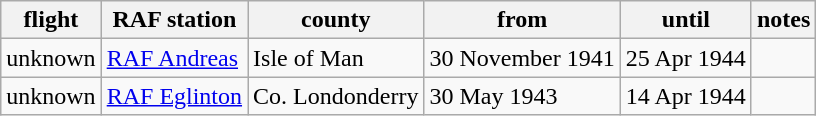<table class=wikitable>
<tr>
<th>flight</th>
<th>RAF station</th>
<th>county</th>
<th>from</th>
<th>until</th>
<th>notes</th>
</tr>
<tr>
<td>unknown</td>
<td><a href='#'>RAF Andreas</a></td>
<td>Isle of Man</td>
<td>30 November 1941</td>
<td>25 Apr 1944</td>
<td></td>
</tr>
<tr>
<td>unknown</td>
<td><a href='#'>RAF Eglinton</a></td>
<td>Co. Londonderry</td>
<td>30 May 1943</td>
<td>14 Apr 1944</td>
<td></td>
</tr>
</table>
